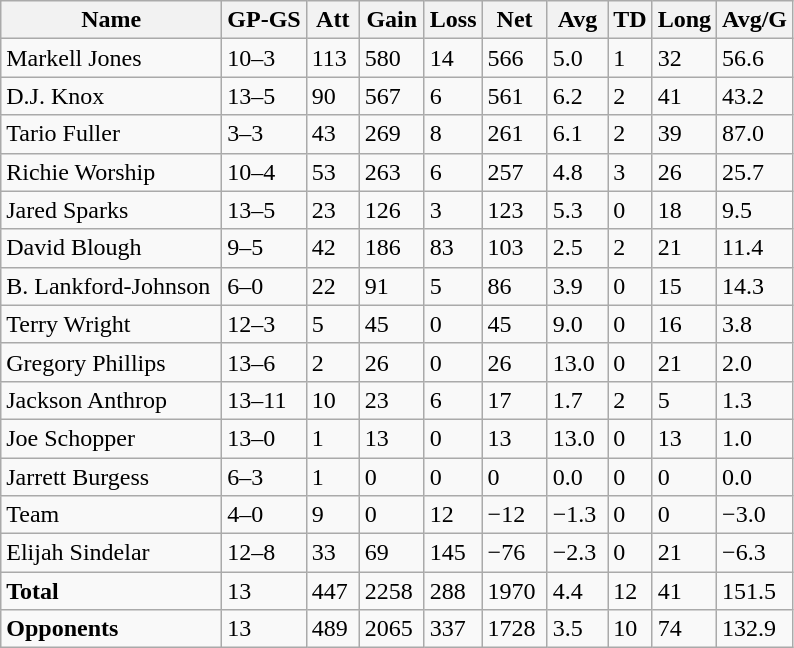<table class="wikitable" style="white-space:nowrap;">
<tr>
<th>Name</th>
<th>GP-GS</th>
<th>Att</th>
<th>Gain</th>
<th>Loss</th>
<th>Net</th>
<th>Avg</th>
<th>TD</th>
<th>Long</th>
<th>Avg/G</th>
</tr>
<tr>
<td>Markell Jones</td>
<td>10–3</td>
<td>113</td>
<td>580</td>
<td>14</td>
<td>566</td>
<td>5.0</td>
<td>1</td>
<td>32</td>
<td>56.6</td>
</tr>
<tr>
<td>D.J. Knox</td>
<td>13–5</td>
<td>90</td>
<td>567</td>
<td>6</td>
<td>561</td>
<td>6.2</td>
<td>2</td>
<td>41</td>
<td>43.2</td>
</tr>
<tr>
<td>Tario Fuller</td>
<td>3–3</td>
<td>43</td>
<td>269</td>
<td>8</td>
<td>261</td>
<td>6.1</td>
<td>2</td>
<td>39</td>
<td>87.0</td>
</tr>
<tr>
<td>Richie Worship</td>
<td>10–4</td>
<td>53</td>
<td>263</td>
<td>6</td>
<td>257</td>
<td>4.8</td>
<td>3</td>
<td>26</td>
<td>25.7</td>
</tr>
<tr>
<td>Jared Sparks  </td>
<td>13–5  </td>
<td>23 </td>
<td>126 </td>
<td>3 </td>
<td>123 </td>
<td>5.3 </td>
<td>0 </td>
<td>18 </td>
<td>9.5 </td>
</tr>
<tr>
<td>David Blough  </td>
<td>9–5  </td>
<td>42 </td>
<td>186 </td>
<td>83 </td>
<td>103 </td>
<td>2.5 </td>
<td>2 </td>
<td>21 </td>
<td>11.4 </td>
</tr>
<tr>
<td>B. Lankford-Johnson </td>
<td>6–0  </td>
<td>22 </td>
<td>91 </td>
<td>5 </td>
<td>86 </td>
<td>3.9 </td>
<td>0 </td>
<td>15 </td>
<td>14.3 </td>
</tr>
<tr>
<td>Terry Wright  </td>
<td>12–3  </td>
<td>5 </td>
<td>45 </td>
<td>0 </td>
<td>45 </td>
<td>9.0 </td>
<td>0 </td>
<td>16 </td>
<td>3.8 </td>
</tr>
<tr>
<td>Gregory Phillips </td>
<td>13–6  </td>
<td>2 </td>
<td>26 </td>
<td>0 </td>
<td>26 </td>
<td>13.0 </td>
<td>0 </td>
<td>21 </td>
<td>2.0 </td>
</tr>
<tr>
<td>Jackson Anthrop </td>
<td>13–11 </td>
<td>10 </td>
<td>23 </td>
<td>6 </td>
<td>17 </td>
<td>1.7 </td>
<td>2 </td>
<td>5 </td>
<td>1.3 </td>
</tr>
<tr>
<td>Joe Schopper  </td>
<td>13–0  </td>
<td>1 </td>
<td>13 </td>
<td>0 </td>
<td>13 </td>
<td>13.0 </td>
<td>0 </td>
<td>13 </td>
<td>1.0 </td>
</tr>
<tr>
<td>Jarrett Burgess </td>
<td>6–3  </td>
<td>1 </td>
<td>0 </td>
<td>0 </td>
<td>0 </td>
<td>0.0 </td>
<td>0 </td>
<td>0 </td>
<td>0.0 </td>
</tr>
<tr>
<td>Team  </td>
<td>4–0  </td>
<td>9 </td>
<td>0 </td>
<td>12 </td>
<td>−12 </td>
<td>−1.3 </td>
<td>0 </td>
<td>0 </td>
<td>−3.0 </td>
</tr>
<tr>
<td>Elijah Sindelar </td>
<td>12–8  </td>
<td>33 </td>
<td>69 </td>
<td>145 </td>
<td>−76 </td>
<td>−2.3 </td>
<td>0 </td>
<td>21 </td>
<td>−6.3 </td>
</tr>
<tr>
<td><strong>Total</strong> </td>
<td>13  </td>
<td>447 </td>
<td>2258 </td>
<td>288 </td>
<td>1970 </td>
<td>4.4 </td>
<td>12 </td>
<td>41 </td>
<td>151.5 </td>
</tr>
<tr>
<td><strong>Opponents</strong> </td>
<td>13  </td>
<td>489 </td>
<td>2065 </td>
<td>337 </td>
<td>1728 </td>
<td>3.5 </td>
<td>10 </td>
<td>74 </td>
<td>132.9 </td>
</tr>
</table>
